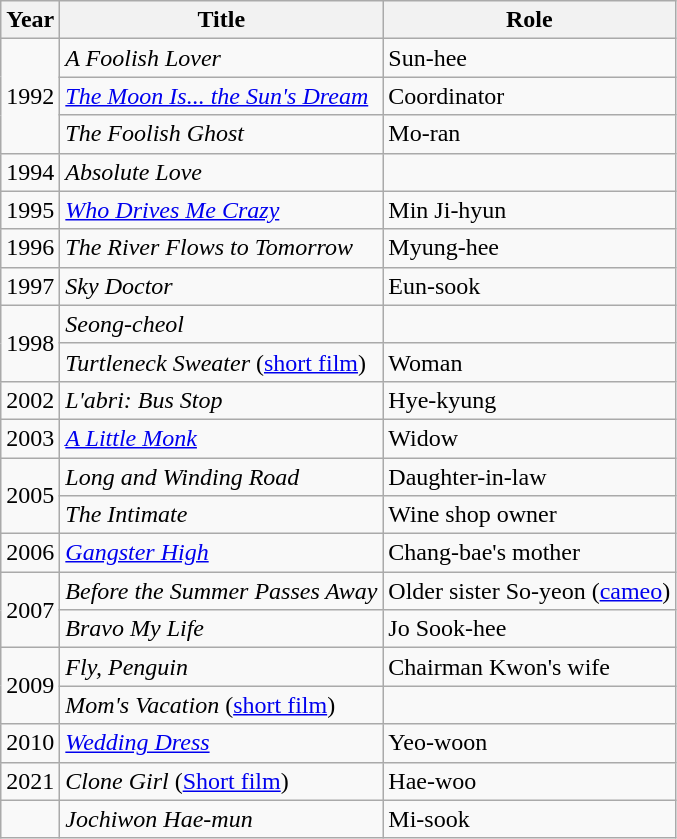<table class="wikitable">
<tr>
<th>Year</th>
<th>Title</th>
<th>Role</th>
</tr>
<tr>
<td rowspan=3>1992</td>
<td><em>A Foolish Lover</em></td>
<td>Sun-hee</td>
</tr>
<tr>
<td><em><a href='#'>The Moon Is... the Sun's Dream</a></em></td>
<td>Coordinator</td>
</tr>
<tr>
<td><em>The Foolish Ghost</em> </td>
<td>Mo-ran</td>
</tr>
<tr>
<td>1994</td>
<td><em>Absolute Love</em></td>
<td></td>
</tr>
<tr>
<td>1995</td>
<td><em><a href='#'>Who Drives Me Crazy</a></em></td>
<td>Min Ji-hyun</td>
</tr>
<tr>
<td>1996</td>
<td><em>The River Flows to Tomorrow</em> </td>
<td>Myung-hee</td>
</tr>
<tr>
<td>1997</td>
<td><em>Sky Doctor</em></td>
<td>Eun-sook</td>
</tr>
<tr>
<td rowspan=2>1998</td>
<td><em>Seong-cheol</em></td>
<td></td>
</tr>
<tr>
<td><em>Turtleneck Sweater</em> (<a href='#'>short film</a>)</td>
<td>Woman</td>
</tr>
<tr>
<td>2002</td>
<td><em>L'abri: Bus Stop</em></td>
<td>Hye-kyung</td>
</tr>
<tr>
<td>2003</td>
<td><em><a href='#'>A Little Monk</a></em></td>
<td>Widow</td>
</tr>
<tr>
<td rowspan=2>2005</td>
<td><em>Long and Winding Road</em></td>
<td>Daughter-in-law</td>
</tr>
<tr>
<td><em>The Intimate</em></td>
<td>Wine shop owner</td>
</tr>
<tr>
<td>2006</td>
<td><em><a href='#'>Gangster High</a></em></td>
<td>Chang-bae's mother</td>
</tr>
<tr>
<td rowspan=2>2007</td>
<td><em>Before the Summer Passes Away</em></td>
<td>Older sister So-yeon (<a href='#'>cameo</a>)</td>
</tr>
<tr>
<td><em>Bravo My Life</em></td>
<td>Jo Sook-hee</td>
</tr>
<tr>
<td rowspan=2>2009</td>
<td><em>Fly, Penguin</em></td>
<td>Chairman Kwon's wife</td>
</tr>
<tr>
<td><em>Mom's Vacation</em> (<a href='#'>short film</a>)</td>
<td></td>
</tr>
<tr>
<td>2010</td>
<td><em><a href='#'>Wedding Dress</a></em></td>
<td>Yeo-woon</td>
</tr>
<tr>
<td>2021</td>
<td><em>Clone Girl</em> (<a href='#'>Short film</a>)</td>
<td>Hae-woo</td>
</tr>
<tr>
<td></td>
<td><em>Jochiwon Hae-mun</em></td>
<td>Mi-sook </td>
</tr>
</table>
